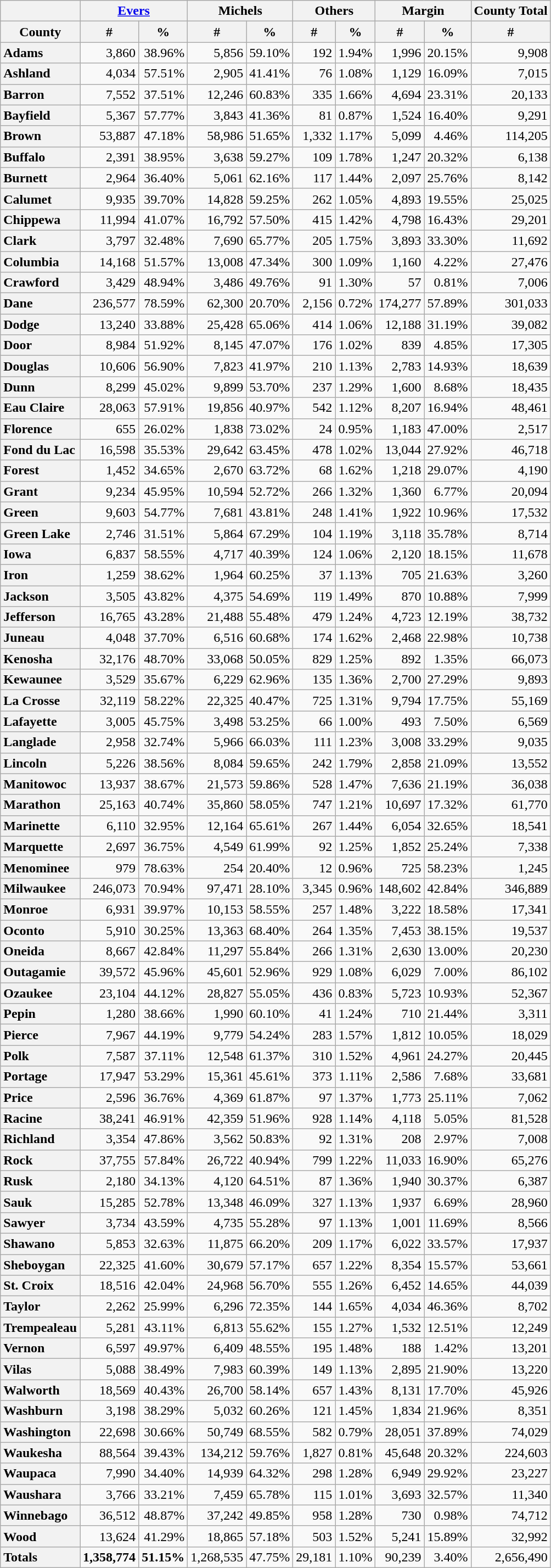<table class="wikitable sortable" style="text-align:right;">
<tr>
<th></th>
<th style="text-align:center;" colspan="2"><a href='#'>Evers</a><br></th>
<th style="text-align:center;" colspan="2">Michels<br></th>
<th style="text-align:center;" colspan="2">Others</th>
<th style="text-align:center;" colspan="2">Margin</th>
<th style="text-align:center;">County Total</th>
</tr>
<tr>
<th align=center>County</th>
<th style="text-align:center;" data-sort- type="number">#</th>
<th style="text-align:center;" data-sort- type="number">%</th>
<th style="text-align:center;" data-sort- type="number">#</th>
<th style="text-align:center;" data-sort- type="number">%</th>
<th style="text-align:center;" data-sort- type="number">#</th>
<th style="text-align:center;" data-sort- type="number">%</th>
<th style="text-align:center;" data-sort- type="number">#</th>
<th style="text-align:center;" data-sort- type="number">%</th>
<th style="text-align:center;" data-sort- type="number">#</th>
</tr>
<tr>
<th style="text-align:left;">Adams</th>
<td>3,860</td>
<td>38.96%</td>
<td>5,856</td>
<td>59.10%</td>
<td>192</td>
<td>1.94%</td>
<td>1,996</td>
<td>20.15%</td>
<td>9,908</td>
</tr>
<tr>
<th style="text-align:left;">Ashland</th>
<td>4,034</td>
<td>57.51%</td>
<td>2,905</td>
<td>41.41%</td>
<td>76</td>
<td>1.08%</td>
<td>1,129</td>
<td>16.09%</td>
<td>7,015</td>
</tr>
<tr>
<th style="text-align:left;">Barron</th>
<td>7,552</td>
<td>37.51%</td>
<td>12,246</td>
<td>60.83%</td>
<td>335</td>
<td>1.66%</td>
<td>4,694</td>
<td>23.31%</td>
<td>20,133</td>
</tr>
<tr>
<th style="text-align:left;">Bayfield</th>
<td>5,367</td>
<td>57.77%</td>
<td>3,843</td>
<td>41.36%</td>
<td>81</td>
<td>0.87%</td>
<td>1,524</td>
<td>16.40%</td>
<td>9,291</td>
</tr>
<tr>
<th style="text-align:left;">Brown</th>
<td>53,887</td>
<td>47.18%</td>
<td>58,986</td>
<td>51.65%</td>
<td>1,332</td>
<td>1.17%</td>
<td>5,099</td>
<td>4.46%</td>
<td>114,205</td>
</tr>
<tr>
<th style="text-align:left;">Buffalo</th>
<td>2,391</td>
<td>38.95%</td>
<td>3,638</td>
<td>59.27%</td>
<td>109</td>
<td>1.78%</td>
<td>1,247</td>
<td>20.32%</td>
<td>6,138</td>
</tr>
<tr>
<th style="text-align:left;">Burnett</th>
<td>2,964</td>
<td>36.40%</td>
<td>5,061</td>
<td>62.16%</td>
<td>117</td>
<td>1.44%</td>
<td>2,097</td>
<td>25.76%</td>
<td>8,142</td>
</tr>
<tr>
<th style="text-align:left;">Calumet</th>
<td>9,935</td>
<td>39.70%</td>
<td>14,828</td>
<td>59.25%</td>
<td>262</td>
<td>1.05%</td>
<td>4,893</td>
<td>19.55%</td>
<td>25,025</td>
</tr>
<tr>
<th style="text-align:left;">Chippewa</th>
<td>11,994</td>
<td>41.07%</td>
<td>16,792</td>
<td>57.50%</td>
<td>415</td>
<td>1.42%</td>
<td>4,798</td>
<td>16.43%</td>
<td>29,201</td>
</tr>
<tr>
<th style="text-align:left;">Clark</th>
<td>3,797</td>
<td>32.48%</td>
<td>7,690</td>
<td>65.77%</td>
<td>205</td>
<td>1.75%</td>
<td>3,893</td>
<td>33.30%</td>
<td>11,692</td>
</tr>
<tr>
<th style="text-align:left;">Columbia</th>
<td>14,168</td>
<td>51.57%</td>
<td>13,008</td>
<td>47.34%</td>
<td>300</td>
<td>1.09%</td>
<td>1,160</td>
<td>4.22%</td>
<td>27,476</td>
</tr>
<tr>
<th style="text-align:left;">Crawford</th>
<td>3,429</td>
<td>48.94%</td>
<td>3,486</td>
<td>49.76%</td>
<td>91</td>
<td>1.30%</td>
<td>57</td>
<td>0.81%</td>
<td>7,006</td>
</tr>
<tr>
<th style="text-align:left;">Dane</th>
<td>236,577</td>
<td>78.59%</td>
<td>62,300</td>
<td>20.70%</td>
<td>2,156</td>
<td>0.72%</td>
<td>174,277</td>
<td>57.89%</td>
<td>301,033</td>
</tr>
<tr>
<th style="text-align:left;">Dodge</th>
<td>13,240</td>
<td>33.88%</td>
<td>25,428</td>
<td>65.06%</td>
<td>414</td>
<td>1.06%</td>
<td>12,188</td>
<td>31.19%</td>
<td>39,082</td>
</tr>
<tr>
<th style="text-align:left;">Door</th>
<td>8,984</td>
<td>51.92%</td>
<td>8,145</td>
<td>47.07%</td>
<td>176</td>
<td>1.02%</td>
<td>839</td>
<td>4.85%</td>
<td>17,305</td>
</tr>
<tr>
<th style="text-align:left;">Douglas</th>
<td>10,606</td>
<td>56.90%</td>
<td>7,823</td>
<td>41.97%</td>
<td>210</td>
<td>1.13%</td>
<td>2,783</td>
<td>14.93%</td>
<td>18,639</td>
</tr>
<tr>
<th style="text-align:left;">Dunn</th>
<td>8,299</td>
<td>45.02%</td>
<td>9,899</td>
<td>53.70%</td>
<td>237</td>
<td>1.29%</td>
<td>1,600</td>
<td>8.68%</td>
<td>18,435</td>
</tr>
<tr>
<th style="text-align:left;">Eau Claire</th>
<td>28,063</td>
<td>57.91%</td>
<td>19,856</td>
<td>40.97%</td>
<td>542</td>
<td>1.12%</td>
<td>8,207</td>
<td>16.94%</td>
<td>48,461</td>
</tr>
<tr>
<th style="text-align:left;">Florence</th>
<td>655</td>
<td>26.02%</td>
<td>1,838</td>
<td>73.02%</td>
<td>24</td>
<td>0.95%</td>
<td>1,183</td>
<td>47.00%</td>
<td>2,517</td>
</tr>
<tr>
<th style="text-align:left;">Fond du Lac</th>
<td>16,598</td>
<td>35.53%</td>
<td>29,642</td>
<td>63.45%</td>
<td>478</td>
<td>1.02%</td>
<td>13,044</td>
<td>27.92%</td>
<td>46,718</td>
</tr>
<tr>
<th style="text-align:left;">Forest</th>
<td>1,452</td>
<td>34.65%</td>
<td>2,670</td>
<td>63.72%</td>
<td>68</td>
<td>1.62%</td>
<td>1,218</td>
<td>29.07%</td>
<td>4,190</td>
</tr>
<tr>
<th style="text-align:left;">Grant</th>
<td>9,234</td>
<td>45.95%</td>
<td>10,594</td>
<td>52.72%</td>
<td>266</td>
<td>1.32%</td>
<td>1,360</td>
<td>6.77%</td>
<td>20,094</td>
</tr>
<tr>
<th style="text-align:left;">Green</th>
<td>9,603</td>
<td>54.77%</td>
<td>7,681</td>
<td>43.81%</td>
<td>248</td>
<td>1.41%</td>
<td>1,922</td>
<td>10.96%</td>
<td>17,532</td>
</tr>
<tr>
<th style="text-align:left;">Green Lake</th>
<td>2,746</td>
<td>31.51%</td>
<td>5,864</td>
<td>67.29%</td>
<td>104</td>
<td>1.19%</td>
<td>3,118</td>
<td>35.78%</td>
<td>8,714</td>
</tr>
<tr>
<th style="text-align:left;">Iowa</th>
<td>6,837</td>
<td>58.55%</td>
<td>4,717</td>
<td>40.39%</td>
<td>124</td>
<td>1.06%</td>
<td>2,120</td>
<td>18.15%</td>
<td>11,678</td>
</tr>
<tr>
<th style="text-align:left;">Iron</th>
<td>1,259</td>
<td>38.62%</td>
<td>1,964</td>
<td>60.25%</td>
<td>37</td>
<td>1.13%</td>
<td>705</td>
<td>21.63%</td>
<td>3,260</td>
</tr>
<tr>
<th style="text-align:left;">Jackson</th>
<td>3,505</td>
<td>43.82%</td>
<td>4,375</td>
<td>54.69%</td>
<td>119</td>
<td>1.49%</td>
<td>870</td>
<td>10.88%</td>
<td>7,999</td>
</tr>
<tr>
<th style="text-align:left;">Jefferson</th>
<td>16,765</td>
<td>43.28%</td>
<td>21,488</td>
<td>55.48%</td>
<td>479</td>
<td>1.24%</td>
<td>4,723</td>
<td>12.19%</td>
<td>38,732</td>
</tr>
<tr>
<th style="text-align:left;">Juneau</th>
<td>4,048</td>
<td>37.70%</td>
<td>6,516</td>
<td>60.68%</td>
<td>174</td>
<td>1.62%</td>
<td>2,468</td>
<td>22.98%</td>
<td>10,738</td>
</tr>
<tr>
<th style="text-align:left;">Kenosha</th>
<td>32,176</td>
<td>48.70%</td>
<td>33,068</td>
<td>50.05%</td>
<td>829</td>
<td>1.25%</td>
<td>892</td>
<td>1.35%</td>
<td>66,073</td>
</tr>
<tr>
<th style="text-align:left;">Kewaunee</th>
<td>3,529</td>
<td>35.67%</td>
<td>6,229</td>
<td>62.96%</td>
<td>135</td>
<td>1.36%</td>
<td>2,700</td>
<td>27.29%</td>
<td>9,893</td>
</tr>
<tr>
<th style="text-align:left;">La Crosse</th>
<td>32,119</td>
<td>58.22%</td>
<td>22,325</td>
<td>40.47%</td>
<td>725</td>
<td>1.31%</td>
<td>9,794</td>
<td>17.75%</td>
<td>55,169</td>
</tr>
<tr>
<th style="text-align:left;">Lafayette</th>
<td>3,005</td>
<td>45.75%</td>
<td>3,498</td>
<td>53.25%</td>
<td>66</td>
<td>1.00%</td>
<td>493</td>
<td>7.50%</td>
<td>6,569</td>
</tr>
<tr>
<th style="text-align:left;">Langlade</th>
<td>2,958</td>
<td>32.74%</td>
<td>5,966</td>
<td>66.03%</td>
<td>111</td>
<td>1.23%</td>
<td>3,008</td>
<td>33.29%</td>
<td>9,035</td>
</tr>
<tr>
<th style="text-align:left;">Lincoln</th>
<td>5,226</td>
<td>38.56%</td>
<td>8,084</td>
<td>59.65%</td>
<td>242</td>
<td>1.79%</td>
<td>2,858</td>
<td>21.09%</td>
<td>13,552</td>
</tr>
<tr>
<th style="text-align:left;">Manitowoc</th>
<td>13,937</td>
<td>38.67%</td>
<td>21,573</td>
<td>59.86%</td>
<td>528</td>
<td>1.47%</td>
<td>7,636</td>
<td>21.19%</td>
<td>36,038</td>
</tr>
<tr>
<th style="text-align:left;">Marathon</th>
<td>25,163</td>
<td>40.74%</td>
<td>35,860</td>
<td>58.05%</td>
<td>747</td>
<td>1.21%</td>
<td>10,697</td>
<td>17.32%</td>
<td>61,770</td>
</tr>
<tr>
<th style="text-align:left;">Marinette</th>
<td>6,110</td>
<td>32.95%</td>
<td>12,164</td>
<td>65.61%</td>
<td>267</td>
<td>1.44%</td>
<td>6,054</td>
<td>32.65%</td>
<td>18,541</td>
</tr>
<tr>
<th style="text-align:left;">Marquette</th>
<td>2,697</td>
<td>36.75%</td>
<td>4,549</td>
<td>61.99%</td>
<td>92</td>
<td>1.25%</td>
<td>1,852</td>
<td>25.24%</td>
<td>7,338</td>
</tr>
<tr>
<th style="text-align:left;">Menominee</th>
<td>979</td>
<td>78.63%</td>
<td>254</td>
<td>20.40%</td>
<td>12</td>
<td>0.96%</td>
<td>725</td>
<td>58.23%</td>
<td>1,245</td>
</tr>
<tr>
<th style="text-align:left;">Milwaukee</th>
<td>246,073</td>
<td>70.94%</td>
<td>97,471</td>
<td>28.10%</td>
<td>3,345</td>
<td>0.96%</td>
<td>148,602</td>
<td>42.84%</td>
<td>346,889</td>
</tr>
<tr>
<th style="text-align:left;">Monroe</th>
<td>6,931</td>
<td>39.97%</td>
<td>10,153</td>
<td>58.55%</td>
<td>257</td>
<td>1.48%</td>
<td>3,222</td>
<td>18.58%</td>
<td>17,341</td>
</tr>
<tr>
<th style="text-align:left;">Oconto</th>
<td>5,910</td>
<td>30.25%</td>
<td>13,363</td>
<td>68.40%</td>
<td>264</td>
<td>1.35%</td>
<td>7,453</td>
<td>38.15%</td>
<td>19,537</td>
</tr>
<tr>
<th style="text-align:left;">Oneida</th>
<td>8,667</td>
<td>42.84%</td>
<td>11,297</td>
<td>55.84%</td>
<td>266</td>
<td>1.31%</td>
<td>2,630</td>
<td>13.00%</td>
<td>20,230</td>
</tr>
<tr>
<th style="text-align:left;">Outagamie</th>
<td>39,572</td>
<td>45.96%</td>
<td>45,601</td>
<td>52.96%</td>
<td>929</td>
<td>1.08%</td>
<td>6,029</td>
<td>7.00%</td>
<td>86,102</td>
</tr>
<tr>
<th style="text-align:left;">Ozaukee</th>
<td>23,104</td>
<td>44.12%</td>
<td>28,827</td>
<td>55.05%</td>
<td>436</td>
<td>0.83%</td>
<td>5,723</td>
<td>10.93%</td>
<td>52,367</td>
</tr>
<tr>
<th style="text-align:left;">Pepin</th>
<td>1,280</td>
<td>38.66%</td>
<td>1,990</td>
<td>60.10%</td>
<td>41</td>
<td>1.24%</td>
<td>710</td>
<td>21.44%</td>
<td>3,311</td>
</tr>
<tr>
<th style="text-align:left;">Pierce</th>
<td>7,967</td>
<td>44.19%</td>
<td>9,779</td>
<td>54.24%</td>
<td>283</td>
<td>1.57%</td>
<td>1,812</td>
<td>10.05%</td>
<td>18,029</td>
</tr>
<tr>
<th style="text-align:left;">Polk</th>
<td>7,587</td>
<td>37.11%</td>
<td>12,548</td>
<td>61.37%</td>
<td>310</td>
<td>1.52%</td>
<td>4,961</td>
<td>24.27%</td>
<td>20,445</td>
</tr>
<tr>
<th style="text-align:left;">Portage</th>
<td>17,947</td>
<td>53.29%</td>
<td>15,361</td>
<td>45.61%</td>
<td>373</td>
<td>1.11%</td>
<td>2,586</td>
<td>7.68%</td>
<td>33,681</td>
</tr>
<tr>
<th style="text-align:left;">Price</th>
<td>2,596</td>
<td>36.76%</td>
<td>4,369</td>
<td>61.87%</td>
<td>97</td>
<td>1.37%</td>
<td>1,773</td>
<td>25.11%</td>
<td>7,062</td>
</tr>
<tr>
<th style="text-align:left;">Racine</th>
<td>38,241</td>
<td>46.91%</td>
<td>42,359</td>
<td>51.96%</td>
<td>928</td>
<td>1.14%</td>
<td>4,118</td>
<td>5.05%</td>
<td>81,528</td>
</tr>
<tr>
<th style="text-align:left;">Richland</th>
<td>3,354</td>
<td>47.86%</td>
<td>3,562</td>
<td>50.83%</td>
<td>92</td>
<td>1.31%</td>
<td>208</td>
<td>2.97%</td>
<td>7,008</td>
</tr>
<tr>
<th style="text-align:left;">Rock</th>
<td>37,755</td>
<td>57.84%</td>
<td>26,722</td>
<td>40.94%</td>
<td>799</td>
<td>1.22%</td>
<td>11,033</td>
<td>16.90%</td>
<td>65,276</td>
</tr>
<tr>
<th style="text-align:left;">Rusk</th>
<td>2,180</td>
<td>34.13%</td>
<td>4,120</td>
<td>64.51%</td>
<td>87</td>
<td>1.36%</td>
<td>1,940</td>
<td>30.37%</td>
<td>6,387</td>
</tr>
<tr>
<th style="text-align:left;">Sauk</th>
<td>15,285</td>
<td>52.78%</td>
<td>13,348</td>
<td>46.09%</td>
<td>327</td>
<td>1.13%</td>
<td>1,937</td>
<td>6.69%</td>
<td>28,960</td>
</tr>
<tr>
<th style="text-align:left;">Sawyer</th>
<td>3,734</td>
<td>43.59%</td>
<td>4,735</td>
<td>55.28%</td>
<td>97</td>
<td>1.13%</td>
<td>1,001</td>
<td>11.69%</td>
<td>8,566</td>
</tr>
<tr>
<th style="text-align:left;">Shawano</th>
<td>5,853</td>
<td>32.63%</td>
<td>11,875</td>
<td>66.20%</td>
<td>209</td>
<td>1.17%</td>
<td>6,022</td>
<td>33.57%</td>
<td>17,937</td>
</tr>
<tr>
<th style="text-align:left;">Sheboygan</th>
<td>22,325</td>
<td>41.60%</td>
<td>30,679</td>
<td>57.17%</td>
<td>657</td>
<td>1.22%</td>
<td>8,354</td>
<td>15.57%</td>
<td>53,661</td>
</tr>
<tr>
<th style="text-align:left;">St. Croix</th>
<td>18,516</td>
<td>42.04%</td>
<td>24,968</td>
<td>56.70%</td>
<td>555</td>
<td>1.26%</td>
<td>6,452</td>
<td>14.65%</td>
<td>44,039</td>
</tr>
<tr>
<th style="text-align:left;">Taylor</th>
<td>2,262</td>
<td>25.99%</td>
<td>6,296</td>
<td>72.35%</td>
<td>144</td>
<td>1.65%</td>
<td>4,034</td>
<td>46.36%</td>
<td>8,702</td>
</tr>
<tr>
<th style="text-align:left;">Trempealeau</th>
<td>5,281</td>
<td>43.11%</td>
<td>6,813</td>
<td>55.62%</td>
<td>155</td>
<td>1.27%</td>
<td>1,532</td>
<td>12.51%</td>
<td>12,249</td>
</tr>
<tr>
<th style="text-align:left;">Vernon</th>
<td>6,597</td>
<td>49.97%</td>
<td>6,409</td>
<td>48.55%</td>
<td>195</td>
<td>1.48%</td>
<td>188</td>
<td>1.42%</td>
<td>13,201</td>
</tr>
<tr>
<th style="text-align:left;">Vilas</th>
<td>5,088</td>
<td>38.49%</td>
<td>7,983</td>
<td>60.39%</td>
<td>149</td>
<td>1.13%</td>
<td>2,895</td>
<td>21.90%</td>
<td>13,220</td>
</tr>
<tr>
<th style="text-align:left;">Walworth</th>
<td>18,569</td>
<td>40.43%</td>
<td>26,700</td>
<td>58.14%</td>
<td>657</td>
<td>1.43%</td>
<td>8,131</td>
<td>17.70%</td>
<td>45,926</td>
</tr>
<tr>
<th style="text-align:left;">Washburn</th>
<td>3,198</td>
<td>38.29%</td>
<td>5,032</td>
<td>60.26%</td>
<td>121</td>
<td>1.45%</td>
<td>1,834</td>
<td>21.96%</td>
<td>8,351</td>
</tr>
<tr>
<th style="text-align:left;">Washington</th>
<td>22,698</td>
<td>30.66%</td>
<td>50,749</td>
<td>68.55%</td>
<td>582</td>
<td>0.79%</td>
<td>28,051</td>
<td>37.89%</td>
<td>74,029</td>
</tr>
<tr>
<th style="text-align:left;">Waukesha</th>
<td>88,564</td>
<td>39.43%</td>
<td>134,212</td>
<td>59.76%</td>
<td>1,827</td>
<td>0.81%</td>
<td>45,648</td>
<td>20.32%</td>
<td>224,603</td>
</tr>
<tr>
<th style="text-align:left;">Waupaca</th>
<td>7,990</td>
<td>34.40%</td>
<td>14,939</td>
<td>64.32%</td>
<td>298</td>
<td>1.28%</td>
<td>6,949</td>
<td>29.92%</td>
<td>23,227</td>
</tr>
<tr>
<th style="text-align:left;">Waushara</th>
<td>3,766</td>
<td>33.21%</td>
<td>7,459</td>
<td>65.78%</td>
<td>115</td>
<td>1.01%</td>
<td>3,693</td>
<td>32.57%</td>
<td>11,340</td>
</tr>
<tr>
<th style="text-align:left;">Winnebago</th>
<td>36,512</td>
<td>48.87%</td>
<td>37,242</td>
<td>49.85%</td>
<td>958</td>
<td>1.28%</td>
<td>730</td>
<td>0.98%</td>
<td>74,712</td>
</tr>
<tr>
<th style="text-align:left;">Wood</th>
<td>13,624</td>
<td>41.29%</td>
<td>18,865</td>
<td>57.18%</td>
<td>503</td>
<td>1.52%</td>
<td>5,241</td>
<td>15.89%</td>
<td>32,992</td>
</tr>
<tr>
<th style="text-align:left;">Totals</th>
<td><strong>1,358,774</strong></td>
<td><strong>51.15%</strong></td>
<td>1,268,535</td>
<td>47.75%</td>
<td>29,181</td>
<td>1.10%</td>
<td>90,239</td>
<td>3.40%</td>
<td>2,656,490</td>
</tr>
</table>
